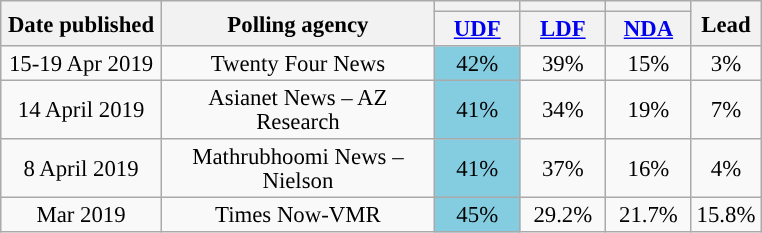<table class="wikitable sortable" style="text-align:center;font-size:95%;line-height:16px">
<tr>
<th rowspan="2" width="100px">Date published</th>
<th rowspan="2" width="175px">Polling agency</th>
<th style="background:"></th>
<th style="background:"></th>
<th style="background:"></th>
<th rowspan="2">Lead</th>
</tr>
<tr>
<th width="50px" class="unsortable"><a href='#'>UDF</a></th>
<th width="50px" class="unsortable"><a href='#'>LDF</a></th>
<th width="50px" class="unsortable"><a href='#'>NDA</a></th>
</tr>
<tr>
<td>15-19 Apr 2019</td>
<td>Twenty Four News</td>
<td style="background:#84CCE0">42% </td>
<td>39%</td>
<td>15%</td>
<td style="background:"><span>3%</span></td>
</tr>
<tr>
<td>14 April 2019</td>
<td>Asianet News – AZ Research</td>
<td style="background:#84CCE0">41%</td>
<td>34%</td>
<td>19%</td>
<td style="background:"><span>7%</span></td>
</tr>
<tr>
<td>8 April 2019</td>
<td>Mathrubhoomi News – Nielson</td>
<td style="background:#84CCE0">41%</td>
<td>37%</td>
<td>16%</td>
<td style="background:"><span>4%</span></td>
</tr>
<tr>
<td>Mar 2019</td>
<td>Times Now-VMR</td>
<td style="background:#84CCE0">45%</td>
<td>29.2%</td>
<td>21.7%</td>
<td style="background:"><span>15.8%</span></td>
</tr>
</table>
